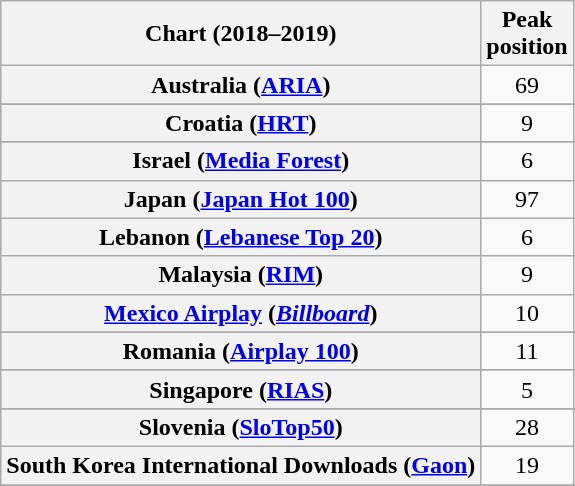<table class="wikitable sortable plainrowheaders" style="text-align:center">
<tr>
<th scope="col">Chart (2018–2019)</th>
<th scope="col">Peak<br> position</th>
</tr>
<tr>
<th scope="row">Australia (<a href='#'>ARIA</a>)</th>
<td>69</td>
</tr>
<tr>
</tr>
<tr>
</tr>
<tr>
</tr>
<tr>
</tr>
<tr>
<th scope="row">Croatia (<a href='#'>HRT</a>)</th>
<td>9</td>
</tr>
<tr>
</tr>
<tr>
</tr>
<tr>
</tr>
<tr>
</tr>
<tr>
</tr>
<tr>
</tr>
<tr>
</tr>
<tr>
</tr>
<tr>
<th scope="row">Israel (<a href='#'>Media Forest</a>)</th>
<td>6</td>
</tr>
<tr>
<th scope="row">Japan (<a href='#'>Japan Hot 100</a>)</th>
<td>97</td>
</tr>
<tr>
<th scope="row">Lebanon (<a href='#'>Lebanese Top 20</a>)</th>
<td>6</td>
</tr>
<tr>
<th scope="row">Malaysia (<a href='#'>RIM</a>)</th>
<td>9</td>
</tr>
<tr>
<th scope="row"><a href='#'>Mexico Airplay</a> (<em><a href='#'>Billboard</a></em>)</th>
<td>10</td>
</tr>
<tr>
</tr>
<tr>
</tr>
<tr>
</tr>
<tr>
<th scope="row">Romania (<a href='#'>Airplay 100</a>)</th>
<td>11</td>
</tr>
<tr>
</tr>
<tr>
<th scope="row">Singapore (<a href='#'>RIAS</a>)</th>
<td>5</td>
</tr>
<tr>
</tr>
<tr>
</tr>
<tr>
<th scope="row">Slovenia (<a href='#'>SloTop50</a>)</th>
<td>28</td>
</tr>
<tr>
<th scope="row">South Korea International Downloads (<a href='#'>Gaon</a>)</th>
<td>19</td>
</tr>
<tr>
</tr>
<tr>
</tr>
<tr>
</tr>
<tr>
</tr>
<tr>
</tr>
<tr>
</tr>
<tr>
</tr>
<tr>
</tr>
</table>
